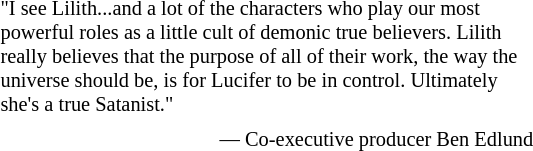<table class="toccolours" style="float: right; margin-left: 1em; margin-right: 2em; font-size: 85%; width:27em; max-width: 40%;" cellspacing="5">
<tr>
<td style="text-align: left;">"I see Lilith...and a lot of the characters who play our most powerful roles as a little cult of demonic true believers. Lilith really believes that the purpose of all of their work, the way the universe should be, is for Lucifer to be in control. Ultimately she's a true Satanist."</td>
</tr>
<tr>
<td style="text-align: right;"> — Co-executive producer Ben Edlund</td>
</tr>
</table>
